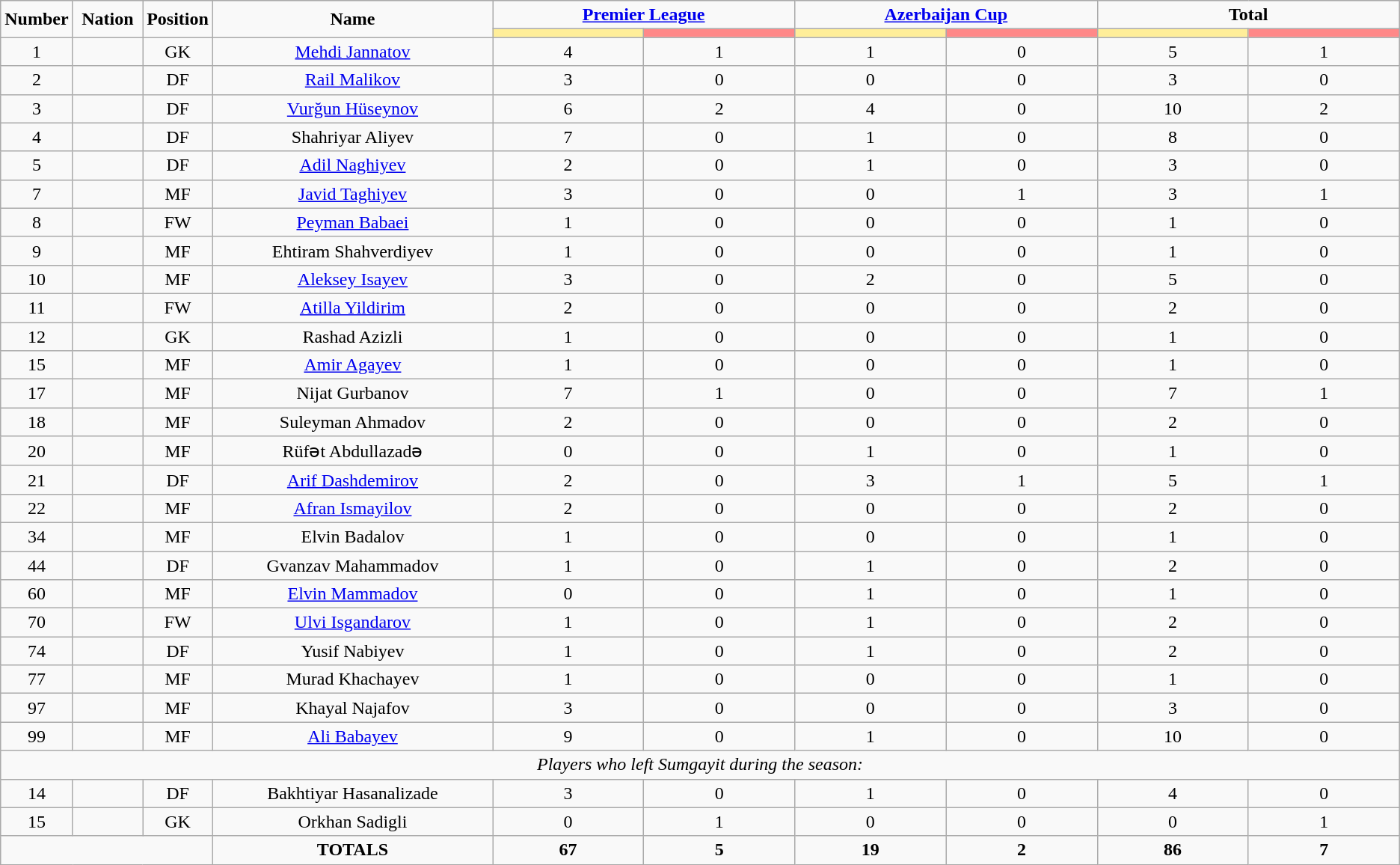<table class="wikitable" style="text-align:center;">
<tr>
<td rowspan="2"  style="width:5%; text-align:center;"><strong>Number</strong></td>
<td rowspan="2"  style="width:5%; text-align:center;"><strong>Nation</strong></td>
<td rowspan="2"  style="width:5%; text-align:center;"><strong>Position</strong></td>
<td rowspan="2"  style="width:20%; text-align:center;"><strong>Name</strong></td>
<td colspan="2" style="text-align:center;"><strong><a href='#'>Premier League</a></strong></td>
<td colspan="2" style="text-align:center;"><strong><a href='#'>Azerbaijan Cup</a></strong></td>
<td colspan="2" style="text-align:center;"><strong>Total</strong></td>
</tr>
<tr>
<th style="width:60px; background:#fe9;"></th>
<th style="width:60px; background:#ff8888;"></th>
<th style="width:60px; background:#fe9;"></th>
<th style="width:60px; background:#ff8888;"></th>
<th style="width:60px; background:#fe9;"></th>
<th style="width:60px; background:#ff8888;"></th>
</tr>
<tr>
<td>1</td>
<td></td>
<td>GK</td>
<td><a href='#'>Mehdi Jannatov</a></td>
<td>4</td>
<td>1</td>
<td>1</td>
<td>0</td>
<td>5</td>
<td>1</td>
</tr>
<tr>
<td>2</td>
<td></td>
<td>DF</td>
<td><a href='#'>Rail Malikov</a></td>
<td>3</td>
<td>0</td>
<td>0</td>
<td>0</td>
<td>3</td>
<td>0</td>
</tr>
<tr>
<td>3</td>
<td></td>
<td>DF</td>
<td><a href='#'>Vurğun Hüseynov</a></td>
<td>6</td>
<td>2</td>
<td>4</td>
<td>0</td>
<td>10</td>
<td>2</td>
</tr>
<tr>
<td>4</td>
<td></td>
<td>DF</td>
<td>Shahriyar Aliyev</td>
<td>7</td>
<td>0</td>
<td>1</td>
<td>0</td>
<td>8</td>
<td>0</td>
</tr>
<tr>
<td>5</td>
<td></td>
<td>DF</td>
<td><a href='#'>Adil Naghiyev</a></td>
<td>2</td>
<td>0</td>
<td>1</td>
<td>0</td>
<td>3</td>
<td>0</td>
</tr>
<tr>
<td>7</td>
<td></td>
<td>MF</td>
<td><a href='#'>Javid Taghiyev</a></td>
<td>3</td>
<td>0</td>
<td>0</td>
<td>1</td>
<td>3</td>
<td>1</td>
</tr>
<tr>
<td>8</td>
<td></td>
<td>FW</td>
<td><a href='#'>Peyman Babaei</a></td>
<td>1</td>
<td>0</td>
<td>0</td>
<td>0</td>
<td>1</td>
<td>0</td>
</tr>
<tr>
<td>9</td>
<td></td>
<td>MF</td>
<td>Ehtiram Shahverdiyev</td>
<td>1</td>
<td>0</td>
<td>0</td>
<td>0</td>
<td>1</td>
<td>0</td>
</tr>
<tr>
<td>10</td>
<td></td>
<td>MF</td>
<td><a href='#'>Aleksey Isayev</a></td>
<td>3</td>
<td>0</td>
<td>2</td>
<td>0</td>
<td>5</td>
<td>0</td>
</tr>
<tr>
<td>11</td>
<td></td>
<td>FW</td>
<td><a href='#'>Atilla Yildirim</a></td>
<td>2</td>
<td>0</td>
<td>0</td>
<td>0</td>
<td>2</td>
<td>0</td>
</tr>
<tr>
<td>12</td>
<td></td>
<td>GK</td>
<td>Rashad Azizli</td>
<td>1</td>
<td>0</td>
<td>0</td>
<td>0</td>
<td>1</td>
<td>0</td>
</tr>
<tr>
<td>15</td>
<td></td>
<td>MF</td>
<td><a href='#'>Amir Agayev</a></td>
<td>1</td>
<td>0</td>
<td>0</td>
<td>0</td>
<td>1</td>
<td>0</td>
</tr>
<tr>
<td>17</td>
<td></td>
<td>MF</td>
<td>Nijat Gurbanov</td>
<td>7</td>
<td>1</td>
<td>0</td>
<td>0</td>
<td>7</td>
<td>1</td>
</tr>
<tr>
<td>18</td>
<td></td>
<td>MF</td>
<td>Suleyman Ahmadov</td>
<td>2</td>
<td>0</td>
<td>0</td>
<td>0</td>
<td>2</td>
<td>0</td>
</tr>
<tr>
<td>20</td>
<td></td>
<td>MF</td>
<td>Rüfət Abdullazadə</td>
<td>0</td>
<td>0</td>
<td>1</td>
<td>0</td>
<td>1</td>
<td>0</td>
</tr>
<tr>
<td>21</td>
<td></td>
<td>DF</td>
<td><a href='#'>Arif Dashdemirov</a></td>
<td>2</td>
<td>0</td>
<td>3</td>
<td>1</td>
<td>5</td>
<td>1</td>
</tr>
<tr>
<td>22</td>
<td></td>
<td>MF</td>
<td><a href='#'>Afran Ismayilov</a></td>
<td>2</td>
<td>0</td>
<td>0</td>
<td>0</td>
<td>2</td>
<td>0</td>
</tr>
<tr>
<td>34</td>
<td></td>
<td>MF</td>
<td>Elvin Badalov</td>
<td>1</td>
<td>0</td>
<td>0</td>
<td>0</td>
<td>1</td>
<td>0</td>
</tr>
<tr>
<td>44</td>
<td></td>
<td>DF</td>
<td>Gvanzav Mahammadov</td>
<td>1</td>
<td>0</td>
<td>1</td>
<td>0</td>
<td>2</td>
<td>0</td>
</tr>
<tr>
<td>60</td>
<td></td>
<td>MF</td>
<td><a href='#'>Elvin Mammadov</a></td>
<td>0</td>
<td>0</td>
<td>1</td>
<td>0</td>
<td>1</td>
<td>0</td>
</tr>
<tr>
<td>70</td>
<td></td>
<td>FW</td>
<td><a href='#'>Ulvi Isgandarov</a></td>
<td>1</td>
<td>0</td>
<td>1</td>
<td>0</td>
<td>2</td>
<td>0</td>
</tr>
<tr>
<td>74</td>
<td></td>
<td>DF</td>
<td>Yusif Nabiyev</td>
<td>1</td>
<td>0</td>
<td>1</td>
<td>0</td>
<td>2</td>
<td>0</td>
</tr>
<tr>
<td>77</td>
<td></td>
<td>MF</td>
<td>Murad Khachayev</td>
<td>1</td>
<td>0</td>
<td>0</td>
<td>0</td>
<td>1</td>
<td>0</td>
</tr>
<tr>
<td>97</td>
<td></td>
<td>MF</td>
<td>Khayal Najafov</td>
<td>3</td>
<td>0</td>
<td>0</td>
<td>0</td>
<td>3</td>
<td>0</td>
</tr>
<tr>
<td>99</td>
<td></td>
<td>MF</td>
<td><a href='#'>Ali Babayev</a></td>
<td>9</td>
<td>0</td>
<td>1</td>
<td>0</td>
<td>10</td>
<td>0<br></td>
</tr>
<tr>
<td colspan="14"><em>Players who left Sumgayit during the season:</em></td>
</tr>
<tr>
<td>14</td>
<td></td>
<td>DF</td>
<td>Bakhtiyar Hasanalizade</td>
<td>3</td>
<td>0</td>
<td>1</td>
<td>0</td>
<td>4</td>
<td>0</td>
</tr>
<tr>
<td>15</td>
<td></td>
<td>GK</td>
<td>Orkhan Sadigli</td>
<td>0</td>
<td>1</td>
<td>0</td>
<td>0</td>
<td>0</td>
<td>1</td>
</tr>
<tr>
<td colspan="3"></td>
<td><strong>TOTALS</strong></td>
<td><strong>67</strong></td>
<td><strong>5</strong></td>
<td><strong>19</strong></td>
<td><strong>2</strong></td>
<td><strong>86</strong></td>
<td><strong>7</strong></td>
</tr>
</table>
